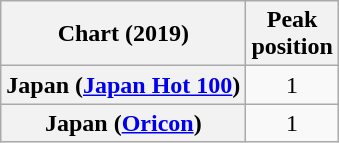<table class="wikitable sortable plainrowheaders" style="text-align:center">
<tr>
<th scope="col">Chart (2019)</th>
<th scope="col">Peak<br>position</th>
</tr>
<tr>
<th scope="row">Japan (<a href='#'>Japan Hot 100</a>)</th>
<td>1</td>
</tr>
<tr>
<th scope="row">Japan (<a href='#'>Oricon</a>)</th>
<td>1</td>
</tr>
</table>
